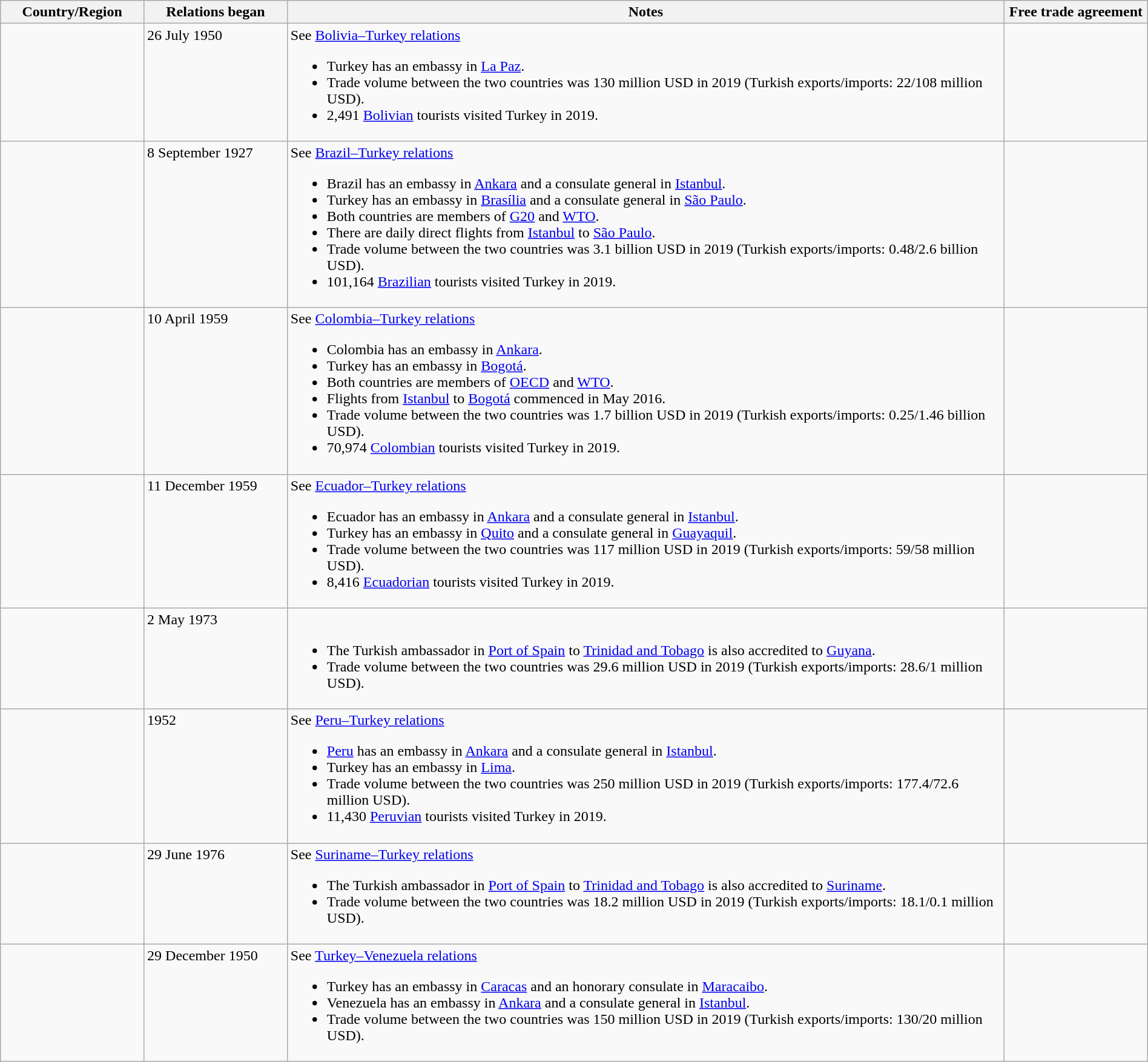<table class="wikitable sortable" style="width:100%; margin:auto;">
<tr>
<th style="width:10%;">Country/Region</th>
<th style="width:10%;">Relations began</th>
<th style="width:50%;">Notes</th>
<th style="width:10%;">Free trade agreement</th>
</tr>
<tr valign="top">
<td></td>
<td>26 July 1950</td>
<td>See <a href='#'>Bolivia–Turkey relations</a><br><ul><li>Turkey has an embassy in <a href='#'>La Paz</a>.</li><li>Trade volume between the two countries was 130 million USD in 2019 (Turkish exports/imports: 22/108 million USD).</li><li>2,491 <a href='#'>Bolivian</a> tourists visited Turkey in 2019.</li></ul></td>
<td></td>
</tr>
<tr valign="top">
<td></td>
<td>8 September 1927</td>
<td>See <a href='#'>Brazil–Turkey relations</a><br><ul><li>Brazil has an embassy in <a href='#'>Ankara</a> and a consulate general in <a href='#'>Istanbul</a>.</li><li>Turkey has an embassy in <a href='#'>Brasília</a> and a consulate general in <a href='#'>São Paulo</a>.</li><li>Both countries are members of <a href='#'>G20</a> and <a href='#'>WTO</a>.</li><li>There are daily direct flights from <a href='#'>Istanbul</a> to <a href='#'>São Paulo</a>.</li><li>Trade volume between the two countries was 3.1 billion USD in 2019 (Turkish exports/imports: 0.48/2.6 billion USD).</li><li>101,164 <a href='#'>Brazilian</a> tourists visited Turkey in 2019.</li></ul></td>
<td></td>
</tr>
<tr valign="top">
<td></td>
<td>10 April 1959</td>
<td>See <a href='#'>Colombia–Turkey relations</a><br><ul><li>Colombia has an embassy in <a href='#'>Ankara</a>.</li><li>Turkey has an embassy in <a href='#'>Bogotá</a>.</li><li>Both countries are members of <a href='#'>OECD</a> and <a href='#'>WTO</a>.</li><li>Flights from <a href='#'>Istanbul</a> to <a href='#'>Bogotá</a> commenced in May 2016.</li><li>Trade volume between the two countries was 1.7 billion USD in 2019 (Turkish exports/imports: 0.25/1.46 billion USD).</li><li>70,974 <a href='#'>Colombian</a> tourists visited Turkey in 2019.</li></ul></td>
<td></td>
</tr>
<tr valign="top">
<td></td>
<td>11 December 1959</td>
<td>See <a href='#'>Ecuador–Turkey relations</a><br><ul><li>Ecuador has an embassy in <a href='#'>Ankara</a> and a consulate general in <a href='#'>Istanbul</a>.</li><li>Turkey has an embassy in <a href='#'>Quito</a> and a consulate general in <a href='#'>Guayaquil</a>.</li><li>Trade volume between the two countries was 117 million USD in 2019 (Turkish exports/imports: 59/58 million USD).</li><li>8,416 <a href='#'>Ecuadorian</a> tourists visited Turkey in 2019.</li></ul></td>
<td></td>
</tr>
<tr valign="top">
<td></td>
<td>2 May 1973</td>
<td><br><ul><li>The Turkish ambassador in <a href='#'>Port of Spain</a> to <a href='#'>Trinidad and Tobago</a> is also accredited to <a href='#'>Guyana</a>.</li><li>Trade volume between the two countries was 29.6 million USD in 2019 (Turkish exports/imports: 28.6/1 million USD).</li></ul></td>
<td></td>
</tr>
<tr valign="top">
<td></td>
<td>1952</td>
<td>See <a href='#'>Peru–Turkey relations</a><br><ul><li><a href='#'>Peru</a> has an embassy in <a href='#'>Ankara</a> and a consulate general in <a href='#'>Istanbul</a>.</li><li>Turkey has an embassy in <a href='#'>Lima</a>.</li><li>Trade volume between the two countries was 250 million USD in 2019 (Turkish exports/imports: 177.4/72.6 million USD).</li><li>11,430 <a href='#'>Peruvian</a> tourists visited Turkey in 2019.</li></ul></td>
<td></td>
</tr>
<tr valign="top">
<td></td>
<td>29 June 1976</td>
<td>See <a href='#'>Suriname–Turkey relations</a><br><ul><li>The Turkish ambassador in <a href='#'>Port of Spain</a> to <a href='#'>Trinidad and Tobago</a> is also accredited to <a href='#'>Suriname</a>.</li><li>Trade volume between the two countries was 18.2 million USD in 2019 (Turkish exports/imports: 18.1/0.1 million USD).</li></ul></td>
<td></td>
</tr>
<tr valign="top">
<td></td>
<td>29 December 1950</td>
<td>See <a href='#'>Turkey–Venezuela relations</a><br><ul><li>Turkey has an embassy in <a href='#'>Caracas</a> and an honorary consulate in <a href='#'>Maracaibo</a>.</li><li>Venezuela has an embassy in <a href='#'>Ankara</a> and a consulate general in <a href='#'>Istanbul</a>.</li><li>Trade volume between the two countries was 150 million USD in 2019 (Turkish exports/imports: 130/20 million USD).</li></ul></td>
<td></td>
</tr>
</table>
